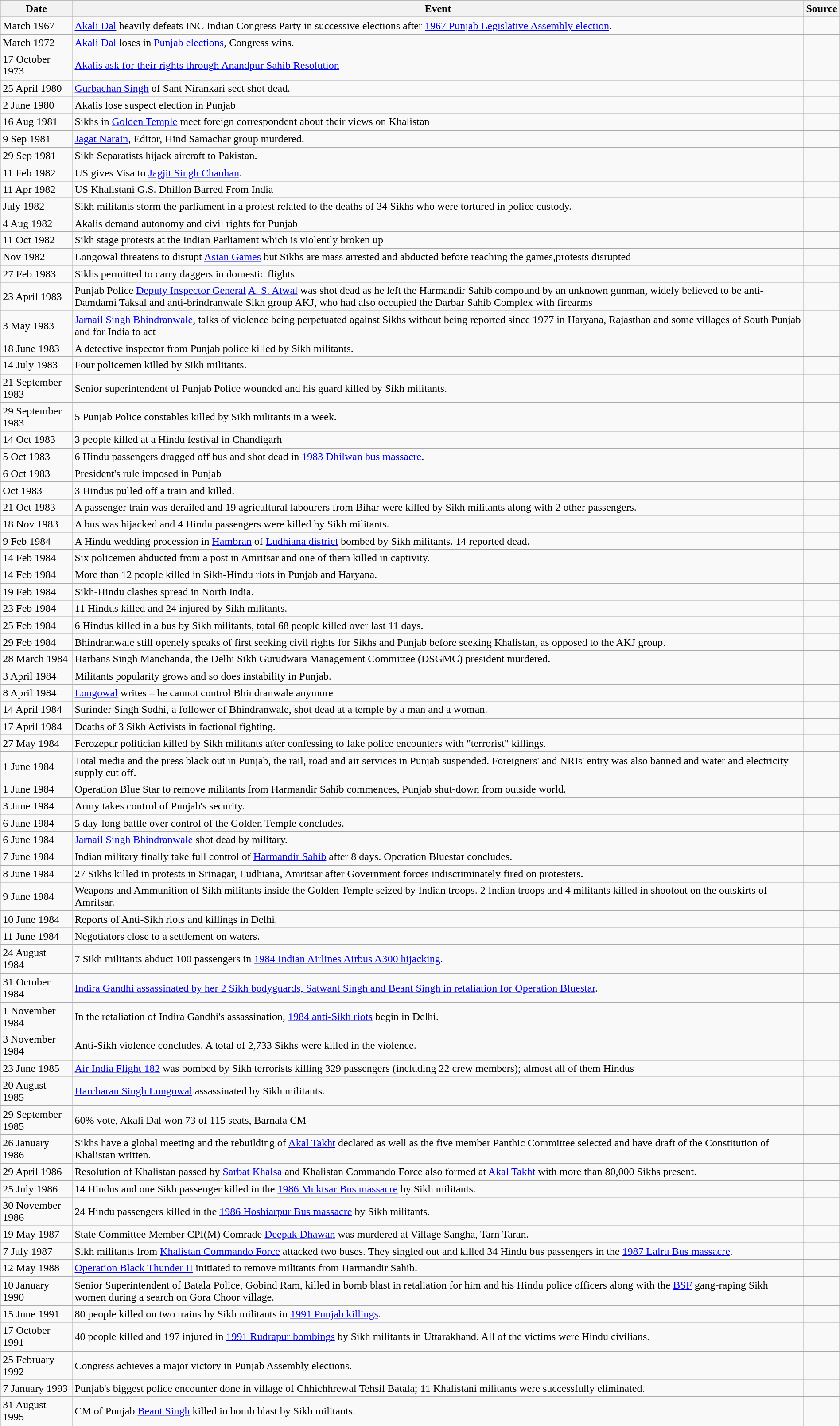<table class="wikitable" style="margin: 1em auto 1em auto">
<tr>
</tr>
<tr>
<th>Date</th>
<th>Event</th>
<th>Source</th>
</tr>
<tr>
<td>March 1967</td>
<td><a href='#'>Akali Dal</a> heavily defeats INC Indian Congress Party in successive elections after <a href='#'>1967 Punjab Legislative Assembly election</a>.</td>
<td></td>
</tr>
<tr>
<td>March 1972</td>
<td><a href='#'>Akali Dal</a> loses in <a href='#'>Punjab elections</a>, Congress wins.</td>
<td></td>
</tr>
<tr>
<td>17 October 1973</td>
<td><a href='#'>Akalis ask for their rights through Anandpur Sahib Resolution</a></td>
<td></td>
</tr>
<tr>
<td>25 April 1980</td>
<td><a href='#'>Gurbachan Singh</a> of Sant Nirankari sect shot dead.</td>
<td></td>
</tr>
<tr>
<td>2 June 1980</td>
<td>Akalis lose suspect election in Punjab</td>
<td></td>
</tr>
<tr>
<td>16 Aug 1981</td>
<td>Sikhs in <a href='#'>Golden Temple</a> meet foreign correspondent about their views on Khalistan</td>
<td></td>
</tr>
<tr>
<td>9 Sep 1981</td>
<td><a href='#'>Jagat Narain</a>, Editor, Hind Samachar group murdered.</td>
<td></td>
</tr>
<tr>
<td>29 Sep 1981</td>
<td>Sikh Separatists hijack aircraft to Pakistan.</td>
<td></td>
</tr>
<tr>
<td>11 Feb 1982</td>
<td>US gives Visa to <a href='#'>Jagjit Singh Chauhan</a>.</td>
<td></td>
</tr>
<tr>
<td>11 Apr 1982</td>
<td>US Khalistani G.S. Dhillon Barred From India</td>
<td></td>
</tr>
<tr>
<td>July 1982</td>
<td>Sikh militants storm the parliament in a protest related to the deaths of 34 Sikhs who were tortured in police custody.</td>
<td></td>
</tr>
<tr>
<td>4 Aug 1982</td>
<td>Akalis demand autonomy and civil rights for Punjab</td>
<td></td>
</tr>
<tr>
<td>11 Oct 1982</td>
<td>Sikh stage protests at the Indian Parliament which is violently broken up</td>
<td></td>
</tr>
<tr>
<td>Nov 1982</td>
<td>Longowal threatens to disrupt <a href='#'>Asian Games</a> but Sikhs are mass arrested and abducted before reaching the games,protests disrupted</td>
<td></td>
</tr>
<tr>
<td>27 Feb 1983</td>
<td>Sikhs permitted to carry daggers in domestic flights</td>
<td></td>
</tr>
<tr>
<td>23 April 1983</td>
<td>Punjab Police <a href='#'>Deputy Inspector General</a> <a href='#'>A. S. Atwal</a> was shot dead as he left the Harmandir Sahib compound by an unknown gunman, widely believed to be anti-Damdami Taksal and anti-brindranwale Sikh group AKJ, who had also occupied the Darbar Sahib Complex with firearms</td>
<td></td>
</tr>
<tr>
<td>3 May 1983</td>
<td><a href='#'>Jarnail Singh Bhindranwale</a>, talks of violence being perpetuated against Sikhs without being reported since 1977 in Haryana, Rajasthan and some villages of South Punjab and for India to act</td>
<td></td>
</tr>
<tr>
<td>18 June 1983</td>
<td>A detective inspector from Punjab police killed by Sikh militants.</td>
<td></td>
</tr>
<tr>
<td>14 July 1983</td>
<td>Four policemen killed by Sikh militants.</td>
<td></td>
</tr>
<tr>
<td>21 September 1983</td>
<td>Senior superintendent of Punjab Police wounded and his guard killed by Sikh militants.</td>
<td></td>
</tr>
<tr>
<td>29 September 1983</td>
<td>5 Punjab Police constables killed by Sikh militants in a week.</td>
<td></td>
</tr>
<tr>
<td>14 Oct 1983</td>
<td>3 people killed at a Hindu festival in Chandigarh</td>
<td></td>
</tr>
<tr>
<td>5 Oct 1983</td>
<td>6 Hindu passengers dragged off bus and shot dead in <a href='#'>1983 Dhilwan bus massacre</a>.</td>
<td></td>
</tr>
<tr>
<td>6 Oct 1983</td>
<td>President's rule imposed in Punjab</td>
<td></td>
</tr>
<tr>
<td>Oct 1983</td>
<td>3 Hindus pulled off a train and killed.</td>
<td></td>
</tr>
<tr>
<td>21 Oct 1983</td>
<td>A passenger train was derailed and 19 agricultural labourers from Bihar were killed by Sikh militants along with 2 other passengers.</td>
<td></td>
</tr>
<tr>
<td>18 Nov 1983</td>
<td>A bus was hijacked and 4 Hindu passengers were killed by Sikh militants.</td>
<td></td>
</tr>
<tr>
<td>9 Feb 1984</td>
<td>A Hindu wedding procession in <a href='#'>Hambran</a> of <a href='#'>Ludhiana district</a> bombed by Sikh militants. 14 reported dead.</td>
<td></td>
</tr>
<tr>
<td>14 Feb 1984</td>
<td>Six policemen abducted from a post in Amritsar and one of them killed in captivity.</td>
<td></td>
</tr>
<tr>
<td>14 Feb 1984</td>
<td>More than 12 people killed in Sikh-Hindu riots in Punjab and Haryana.</td>
<td></td>
</tr>
<tr>
<td>19 Feb 1984</td>
<td>Sikh-Hindu clashes spread in North India.</td>
<td></td>
</tr>
<tr>
<td>23 Feb 1984</td>
<td>11 Hindus killed and 24 injured by Sikh militants.</td>
<td></td>
</tr>
<tr>
<td>25 Feb 1984</td>
<td>6 Hindus killed in a bus by Sikh militants, total 68 people killed over last 11 days.</td>
<td></td>
</tr>
<tr>
<td>29 Feb 1984</td>
<td>Bhindranwale still openely speaks of first seeking civil rights for Sikhs and Punjab before seeking Khalistan, as opposed to the AKJ group.</td>
<td></td>
</tr>
<tr>
<td>28 March 1984</td>
<td>Harbans Singh Manchanda, the Delhi Sikh Gurudwara Management Committee (DSGMC) president murdered.</td>
<td></td>
</tr>
<tr>
<td>3 April 1984</td>
<td>Militants popularity grows and so does instability in Punjab.</td>
<td></td>
</tr>
<tr>
<td>8 April 1984</td>
<td><a href='#'>Longowal</a> writes – he cannot control Bhindranwale anymore</td>
<td></td>
</tr>
<tr>
<td>14 April 1984</td>
<td>Surinder Singh Sodhi, a follower of Bhindranwale, shot dead at a temple by a man and a woman.</td>
<td></td>
</tr>
<tr>
<td>17 April 1984</td>
<td>Deaths of 3 Sikh Activists in factional fighting.</td>
<td></td>
</tr>
<tr>
<td>27 May 1984</td>
<td>Ferozepur politician killed by Sikh militants after confessing to fake police encounters with "terrorist" killings.</td>
<td></td>
</tr>
<tr>
<td>1 June 1984</td>
<td>Total media and the press black out in Punjab, the rail, road and air services in Punjab suspended. Foreigners' and NRIs' entry was also banned and water and electricity supply cut off.</td>
<td></td>
</tr>
<tr>
<td>1 June 1984</td>
<td>Operation Blue Star to remove militants from Harmandir Sahib commences, Punjab shut-down from outside world.</td>
<td></td>
</tr>
<tr>
<td>3 June 1984</td>
<td>Army takes control of Punjab's security.</td>
<td></td>
</tr>
<tr>
<td>6 June 1984</td>
<td>5 day-long battle over control of the Golden Temple concludes.</td>
<td></td>
</tr>
<tr>
<td>6 June 1984</td>
<td><a href='#'>Jarnail Singh Bhindranwale</a> shot dead by military.</td>
<td></td>
</tr>
<tr>
<td>7 June 1984</td>
<td>Indian military finally take full control of <a href='#'>Harmandir Sahib</a> after 8 days. Operation Bluestar concludes.</td>
<td></td>
</tr>
<tr>
<td>8 June 1984</td>
<td>27 Sikhs killed in protests in Srinagar, Ludhiana, Amritsar after Government forces indiscriminately fired on protesters.</td>
<td></td>
</tr>
<tr>
<td>9 June 1984</td>
<td>Weapons and Ammunition of Sikh militants inside the Golden Temple seized by Indian troops. 2 Indian troops and 4 militants killed in shootout on the outskirts of Amritsar.</td>
<td></td>
</tr>
<tr>
<td>10 June 1984</td>
<td>Reports of Anti-Sikh riots and killings in Delhi.</td>
<td></td>
</tr>
<tr>
<td>11 June 1984</td>
<td>Negotiators close to a settlement on waters.</td>
<td></td>
</tr>
<tr>
<td>24 August 1984</td>
<td>7 Sikh militants abduct 100 passengers in <a href='#'>1984 Indian Airlines Airbus A300 hijacking</a>.</td>
<td></td>
</tr>
<tr>
<td>31 October 1984</td>
<td><a href='#'>Indira Gandhi assassinated by her 2 Sikh bodyguards, Satwant Singh and Beant Singh in retaliation for Operation Bluestar</a>.</td>
<td></td>
</tr>
<tr>
<td>1 November 1984</td>
<td>In the retaliation of Indira Gandhi's assassination, <a href='#'>1984 anti-Sikh riots</a> begin in Delhi.</td>
<td></td>
</tr>
<tr>
<td>3 November 1984</td>
<td>Anti-Sikh violence concludes. A total of 2,733 Sikhs were killed in the violence.</td>
<td></td>
</tr>
<tr>
<td>23 June 1985</td>
<td><a href='#'>Air India Flight 182</a> was bombed by Sikh terrorists killing 329 passengers (including 22 crew members); almost all of them Hindus</td>
<td></td>
</tr>
<tr>
<td>20 August 1985</td>
<td><a href='#'>Harcharan Singh Longowal</a> assassinated by Sikh militants.</td>
<td></td>
</tr>
<tr>
<td>29 September 1985</td>
<td>60% vote, Akali Dal won 73 of 115 seats, Barnala CM</td>
<td></td>
</tr>
<tr>
<td>26 January 1986</td>
<td>Sikhs have a global meeting and the rebuilding of <a href='#'>Akal Takht</a> declared as well as the five member Panthic Committee selected and have draft of the Constitution of Khalistan written.</td>
<td></td>
</tr>
<tr>
<td>29 April 1986</td>
<td>Resolution of Khalistan passed by <a href='#'>Sarbat Khalsa</a> and Khalistan Commando Force also formed at <a href='#'>Akal Takht</a> with more than 80,000 Sikhs present.</td>
<td></td>
</tr>
<tr>
<td>25 July 1986</td>
<td>14 Hindus and one Sikh passenger killed in the <a href='#'>1986 Muktsar Bus massacre</a> by Sikh militants.</td>
<td></td>
</tr>
<tr>
<td>30 November 1986</td>
<td>24 Hindu passengers killed in the <a href='#'>1986 Hoshiarpur Bus massacre</a> by Sikh militants.</td>
<td></td>
</tr>
<tr>
<td>19 May 1987</td>
<td>State Committee Member CPI(M) Comrade <a href='#'>Deepak Dhawan</a> was murdered at Village Sangha, Tarn Taran.</td>
<td></td>
</tr>
<tr>
<td>7 July 1987</td>
<td>Sikh militants from <a href='#'>Khalistan Commando Force</a> attacked two buses. They singled out and killed 34 Hindu bus passengers in the <a href='#'>1987 Lalru Bus massacre</a>.</td>
<td></td>
</tr>
<tr>
<td>12 May 1988</td>
<td><a href='#'>Operation Black Thunder II</a> initiated to remove militants from Harmandir Sahib.</td>
<td></td>
</tr>
<tr>
<td>10 January 1990</td>
<td>Senior Superintendent of Batala Police, Gobind Ram, killed in bomb blast in retaliation for him and his Hindu police officers along with the <a href='#'>BSF</a> gang-raping Sikh women during a search on Gora Choor village.</td>
<td></td>
</tr>
<tr>
<td>15 June 1991</td>
<td>80 people killed on two trains by Sikh militants in <a href='#'>1991 Punjab killings</a>.</td>
<td></td>
</tr>
<tr>
<td>17 October 1991</td>
<td>40 people killed and 197 injured in <a href='#'>1991 Rudrapur bombings</a> by Sikh militants in Uttarakhand. All of the victims were Hindu civilians.</td>
<td></td>
</tr>
<tr>
<td>25 February 1992</td>
<td>Congress achieves a major victory in Punjab Assembly elections.</td>
<td></td>
</tr>
<tr>
<td>7 January 1993</td>
<td>Punjab's biggest police encounter done in village of Chhichhrewal Tehsil Batala; 11 Khalistani militants were successfully eliminated.</td>
<td></td>
</tr>
<tr>
<td>31 August 1995</td>
<td>CM of Punjab <a href='#'>Beant Singh</a> killed in bomb blast by Sikh militants.</td>
<td></td>
</tr>
</table>
